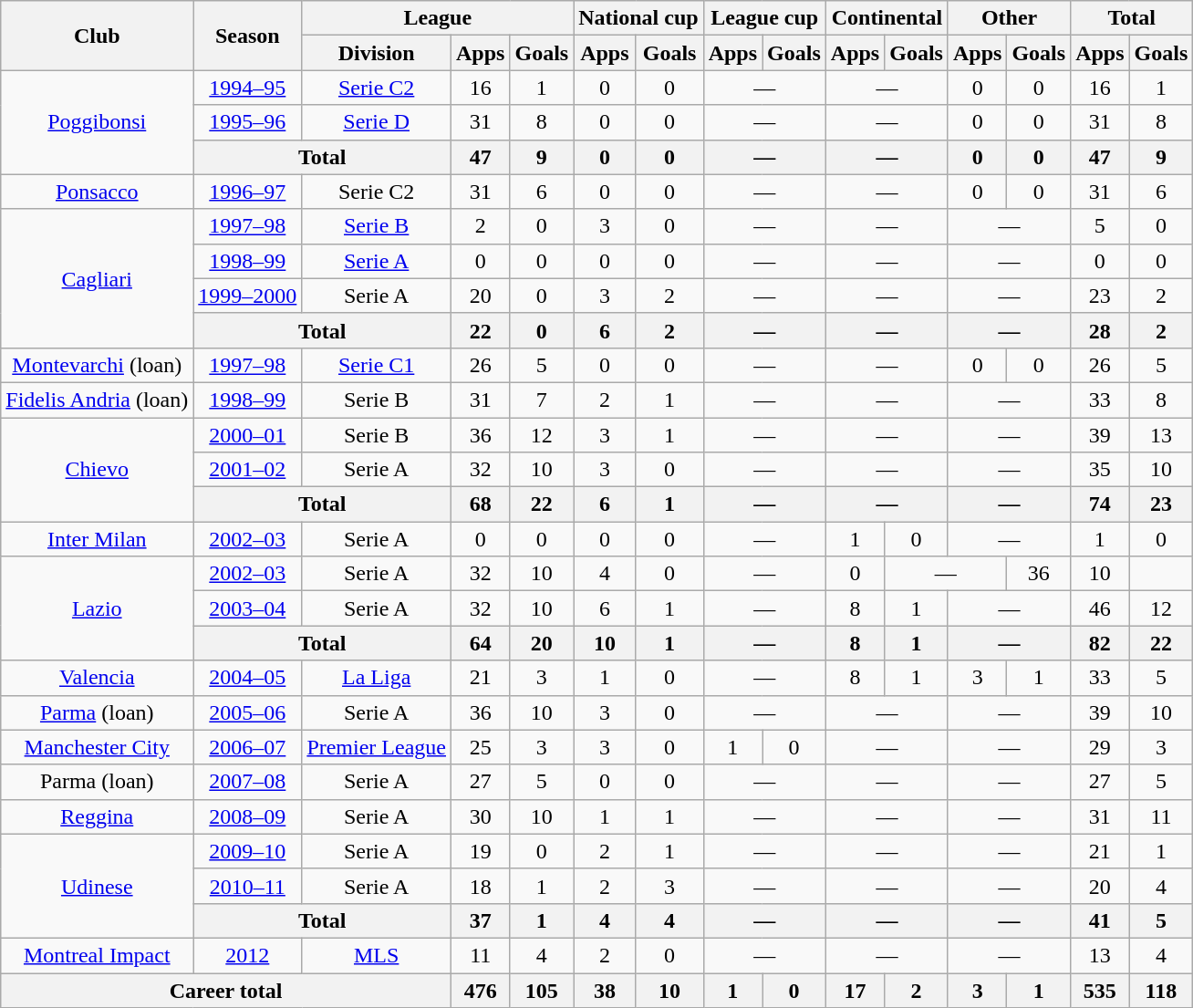<table class="wikitable" style="text-align:center">
<tr>
<th rowspan="2">Club</th>
<th rowspan="2">Season</th>
<th colspan="3">League</th>
<th colspan="2">National cup</th>
<th colspan="2">League cup</th>
<th colspan="2">Continental</th>
<th colspan="2">Other</th>
<th colspan="2">Total</th>
</tr>
<tr>
<th>Division</th>
<th>Apps</th>
<th>Goals</th>
<th>Apps</th>
<th>Goals</th>
<th>Apps</th>
<th>Goals</th>
<th>Apps</th>
<th>Goals</th>
<th>Apps</th>
<th>Goals</th>
<th>Apps</th>
<th>Goals</th>
</tr>
<tr>
<td rowspan="3"><a href='#'>Poggibonsi</a></td>
<td><a href='#'>1994–95</a></td>
<td><a href='#'>Serie C2</a></td>
<td>16</td>
<td>1</td>
<td>0</td>
<td>0</td>
<td colspan="2">—</td>
<td colspan="2">—</td>
<td>0</td>
<td>0</td>
<td>16</td>
<td>1</td>
</tr>
<tr>
<td><a href='#'>1995–96</a></td>
<td><a href='#'>Serie D</a></td>
<td>31</td>
<td>8</td>
<td>0</td>
<td>0</td>
<td colspan="2">—</td>
<td colspan="2">—</td>
<td>0</td>
<td>0</td>
<td>31</td>
<td>8</td>
</tr>
<tr>
<th colspan="2">Total</th>
<th>47</th>
<th>9</th>
<th>0</th>
<th>0</th>
<th colspan="2">—</th>
<th colspan="2">—</th>
<th>0</th>
<th>0</th>
<th>47</th>
<th>9</th>
</tr>
<tr>
<td><a href='#'>Ponsacco</a></td>
<td><a href='#'>1996–97</a></td>
<td>Serie C2</td>
<td>31</td>
<td>6</td>
<td>0</td>
<td>0</td>
<td colspan="2">—</td>
<td colspan="2">—</td>
<td>0</td>
<td>0</td>
<td>31</td>
<td>6</td>
</tr>
<tr>
<td rowspan="4"><a href='#'>Cagliari</a></td>
<td><a href='#'>1997–98</a></td>
<td><a href='#'>Serie B</a></td>
<td>2</td>
<td>0</td>
<td>3</td>
<td>0</td>
<td colspan="2">—</td>
<td colspan="2">—</td>
<td colspan="2">—</td>
<td>5</td>
<td>0</td>
</tr>
<tr>
<td><a href='#'>1998–99</a></td>
<td><a href='#'>Serie A</a></td>
<td>0</td>
<td>0</td>
<td>0</td>
<td>0</td>
<td colspan="2">—</td>
<td colspan="2">—</td>
<td colspan="2">—</td>
<td>0</td>
<td>0</td>
</tr>
<tr>
<td><a href='#'>1999–2000</a></td>
<td>Serie A</td>
<td>20</td>
<td>0</td>
<td>3</td>
<td>2</td>
<td colspan="2">—</td>
<td colspan="2">—</td>
<td colspan="2">—</td>
<td>23</td>
<td>2</td>
</tr>
<tr>
<th colspan="2">Total</th>
<th>22</th>
<th>0</th>
<th>6</th>
<th>2</th>
<th colspan="2">—</th>
<th colspan="2">—</th>
<th colspan="2">—</th>
<th>28</th>
<th>2</th>
</tr>
<tr>
<td><a href='#'>Montevarchi</a> (loan)</td>
<td><a href='#'>1997–98</a></td>
<td><a href='#'>Serie C1</a></td>
<td>26</td>
<td>5</td>
<td>0</td>
<td>0</td>
<td colspan="2">—</td>
<td colspan="2">—</td>
<td>0</td>
<td>0</td>
<td>26</td>
<td>5</td>
</tr>
<tr>
<td><a href='#'>Fidelis Andria</a> (loan)</td>
<td><a href='#'>1998–99</a></td>
<td>Serie B</td>
<td>31</td>
<td>7</td>
<td>2</td>
<td>1</td>
<td colspan="2">—</td>
<td colspan="2">—</td>
<td colspan="2">—</td>
<td>33</td>
<td>8</td>
</tr>
<tr>
<td rowspan="3"><a href='#'>Chievo</a></td>
<td><a href='#'>2000–01</a></td>
<td>Serie B</td>
<td>36</td>
<td>12</td>
<td>3</td>
<td>1</td>
<td colspan="2">—</td>
<td colspan="2">—</td>
<td colspan="2">—</td>
<td>39</td>
<td>13</td>
</tr>
<tr>
<td><a href='#'>2001–02</a></td>
<td>Serie A</td>
<td>32</td>
<td>10</td>
<td>3</td>
<td>0</td>
<td colspan="2">—</td>
<td colspan="2">—</td>
<td colspan="2">—</td>
<td>35</td>
<td>10</td>
</tr>
<tr>
<th colspan="2">Total</th>
<th>68</th>
<th>22</th>
<th>6</th>
<th>1</th>
<th colspan="2">—</th>
<th colspan="2">—</th>
<th colspan="2">—</th>
<th>74</th>
<th>23</th>
</tr>
<tr>
<td><a href='#'>Inter Milan</a></td>
<td><a href='#'>2002–03</a></td>
<td>Serie A</td>
<td>0</td>
<td>0</td>
<td>0</td>
<td>0</td>
<td colspan="2">—</td>
<td>1</td>
<td>0</td>
<td colspan="2">—</td>
<td>1</td>
<td>0</td>
</tr>
<tr>
<td rowspan="3"><a href='#'>Lazio</a></td>
<td><a href='#'>2002–03</a></td>
<td>Serie A</td>
<td>32</td>
<td>10</td>
<td>4</td>
<td>0</td>
<td colspan="2">—</td>
<td 0>0</td>
<td colspan="2">—</td>
<td>36</td>
<td>10</td>
</tr>
<tr>
<td><a href='#'>2003–04</a></td>
<td>Serie A</td>
<td>32</td>
<td>10</td>
<td>6</td>
<td>1</td>
<td colspan="2">—</td>
<td>8</td>
<td>1</td>
<td colspan="2">—</td>
<td>46</td>
<td>12</td>
</tr>
<tr>
<th colspan="2">Total</th>
<th>64</th>
<th>20</th>
<th>10</th>
<th>1</th>
<th colspan="2">—</th>
<th>8</th>
<th>1</th>
<th colspan="2">—</th>
<th>82</th>
<th>22</th>
</tr>
<tr>
<td><a href='#'>Valencia</a></td>
<td><a href='#'>2004–05</a></td>
<td><a href='#'>La Liga</a></td>
<td>21</td>
<td>3</td>
<td>1</td>
<td>0</td>
<td colspan="2">—</td>
<td>8</td>
<td>1</td>
<td>3</td>
<td>1</td>
<td>33</td>
<td>5</td>
</tr>
<tr>
<td><a href='#'>Parma</a> (loan)</td>
<td><a href='#'>2005–06</a></td>
<td>Serie A</td>
<td>36</td>
<td>10</td>
<td>3</td>
<td>0</td>
<td colspan="2">—</td>
<td colspan="2">—</td>
<td colspan="2">—</td>
<td>39</td>
<td>10</td>
</tr>
<tr>
<td><a href='#'>Manchester City</a></td>
<td><a href='#'>2006–07</a></td>
<td><a href='#'>Premier League</a></td>
<td>25</td>
<td>3</td>
<td>3</td>
<td>0</td>
<td>1</td>
<td>0</td>
<td colspan="2">—</td>
<td colspan="2">—</td>
<td>29</td>
<td>3</td>
</tr>
<tr>
<td>Parma (loan)</td>
<td><a href='#'>2007–08</a></td>
<td>Serie A</td>
<td>27</td>
<td>5</td>
<td>0</td>
<td>0</td>
<td colspan="2">—</td>
<td colspan="2">—</td>
<td colspan="2">—</td>
<td>27</td>
<td>5</td>
</tr>
<tr>
<td><a href='#'>Reggina</a></td>
<td><a href='#'>2008–09</a></td>
<td>Serie A</td>
<td>30</td>
<td>10</td>
<td>1</td>
<td>1</td>
<td colspan="2">—</td>
<td colspan="2">—</td>
<td colspan="2">—</td>
<td>31</td>
<td>11</td>
</tr>
<tr>
<td rowspan="3"><a href='#'>Udinese</a></td>
<td><a href='#'>2009–10</a></td>
<td>Serie A</td>
<td>19</td>
<td>0</td>
<td>2</td>
<td>1</td>
<td colspan="2">—</td>
<td colspan="2">—</td>
<td colspan="2">—</td>
<td>21</td>
<td>1</td>
</tr>
<tr>
<td><a href='#'>2010–11</a></td>
<td>Serie A</td>
<td>18</td>
<td>1</td>
<td>2</td>
<td>3</td>
<td colspan="2">—</td>
<td colspan="2">—</td>
<td colspan="2">—</td>
<td>20</td>
<td>4</td>
</tr>
<tr>
<th colspan="2">Total</th>
<th>37</th>
<th>1</th>
<th>4</th>
<th>4</th>
<th colspan="2">—</th>
<th colspan="2">—</th>
<th colspan="2">—</th>
<th>41</th>
<th>5</th>
</tr>
<tr>
<td><a href='#'>Montreal Impact</a></td>
<td><a href='#'>2012</a></td>
<td><a href='#'>MLS</a></td>
<td>11</td>
<td>4</td>
<td>2</td>
<td>0</td>
<td colspan="2">—</td>
<td colspan="2">—</td>
<td colspan="2">—</td>
<td>13</td>
<td>4</td>
</tr>
<tr>
<th colspan="3">Career total</th>
<th>476</th>
<th>105</th>
<th>38</th>
<th>10</th>
<th>1</th>
<th>0</th>
<th>17</th>
<th>2</th>
<th>3</th>
<th>1</th>
<th>535</th>
<th>118</th>
</tr>
</table>
